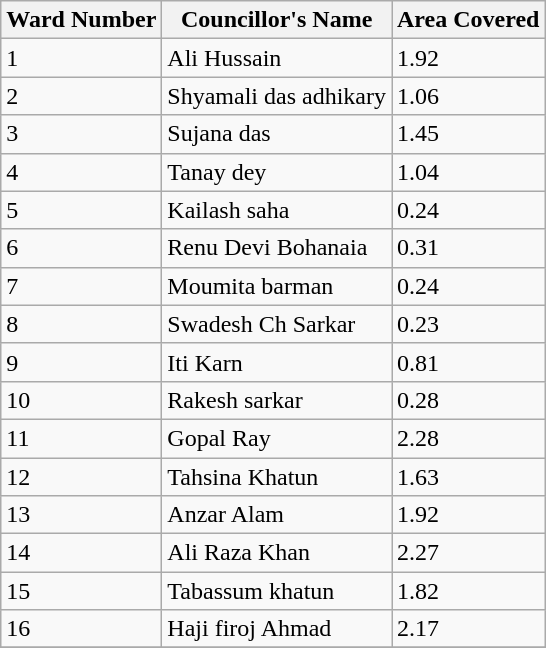<table class="wikitable sortable">
<tr>
<th>Ward Number</th>
<th>Councillor's Name</th>
<th>Area Covered</th>
</tr>
<tr>
<td>1</td>
<td>Ali Hussain</td>
<td>1.92</td>
</tr>
<tr>
<td>2</td>
<td>Shyamali das adhikary</td>
<td>1.06</td>
</tr>
<tr>
<td>3</td>
<td>Sujana das</td>
<td>1.45</td>
</tr>
<tr>
<td>4</td>
<td>Tanay dey</td>
<td>1.04</td>
</tr>
<tr>
<td>5</td>
<td>Kailash saha</td>
<td>0.24</td>
</tr>
<tr>
<td>6</td>
<td>Renu Devi Bohanaia</td>
<td>0.31</td>
</tr>
<tr>
<td>7</td>
<td>Moumita barman</td>
<td>0.24</td>
</tr>
<tr>
<td>8</td>
<td>Swadesh Ch Sarkar</td>
<td>0.23</td>
</tr>
<tr>
<td>9</td>
<td>Iti Karn</td>
<td>0.81</td>
</tr>
<tr>
<td>10</td>
<td>Rakesh sarkar</td>
<td>0.28</td>
</tr>
<tr>
<td>11</td>
<td>Gopal Ray</td>
<td>2.28</td>
</tr>
<tr>
<td>12</td>
<td>Tahsina Khatun</td>
<td>1.63</td>
</tr>
<tr>
<td>13</td>
<td>Anzar Alam</td>
<td>1.92</td>
</tr>
<tr>
<td>14</td>
<td>Ali Raza Khan</td>
<td>2.27</td>
</tr>
<tr>
<td>15</td>
<td>Tabassum khatun</td>
<td>1.82</td>
</tr>
<tr>
<td>16</td>
<td>Haji firoj Ahmad</td>
<td>2.17</td>
</tr>
<tr>
</tr>
</table>
